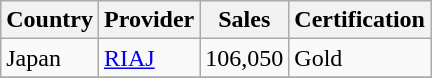<table class="wikitable" border="1">
<tr>
<th>Country</th>
<th>Provider</th>
<th>Sales</th>
<th>Certification</th>
</tr>
<tr>
<td>Japan</td>
<td><a href='#'>RIAJ</a></td>
<td>106,050</td>
<td>Gold</td>
</tr>
<tr>
</tr>
</table>
